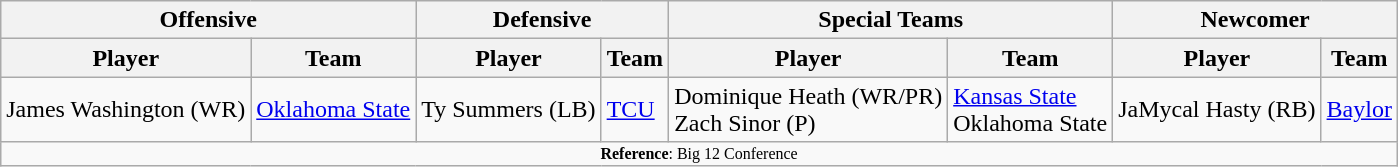<table class="wikitable">
<tr>
<th colspan="2">Offensive</th>
<th colspan="2">Defensive</th>
<th colspan="2">Special Teams</th>
<th colspan="2">Newcomer</th>
</tr>
<tr>
<th>Player</th>
<th>Team</th>
<th>Player</th>
<th>Team</th>
<th>Player</th>
<th>Team</th>
<th>Player</th>
<th>Team</th>
</tr>
<tr>
<td>James Washington (WR)</td>
<td><a href='#'>Oklahoma State</a></td>
<td>Ty Summers (LB)</td>
<td><a href='#'>TCU</a></td>
<td>Dominique Heath (WR/PR)<br>Zach Sinor (P)</td>
<td><a href='#'>Kansas State</a><br>Oklahoma State</td>
<td>JaMycal Hasty (RB)</td>
<td><a href='#'>Baylor</a></td>
</tr>
<tr>
<td colspan="12"  style="font-size:8pt; text-align:center;"><strong>Reference</strong>: Big 12 Conference</td>
</tr>
</table>
